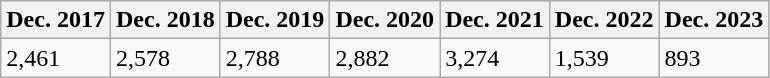<table class="wikitable">
<tr>
<th>Dec. 2017</th>
<th>Dec. 2018</th>
<th>Dec. 2019</th>
<th>Dec. 2020</th>
<th>Dec. 2021</th>
<th>Dec. 2022</th>
<th>Dec. 2023</th>
</tr>
<tr>
<td>2,461</td>
<td>2,578</td>
<td>2,788</td>
<td>2,882</td>
<td>3,274</td>
<td>1,539</td>
<td>893</td>
</tr>
</table>
